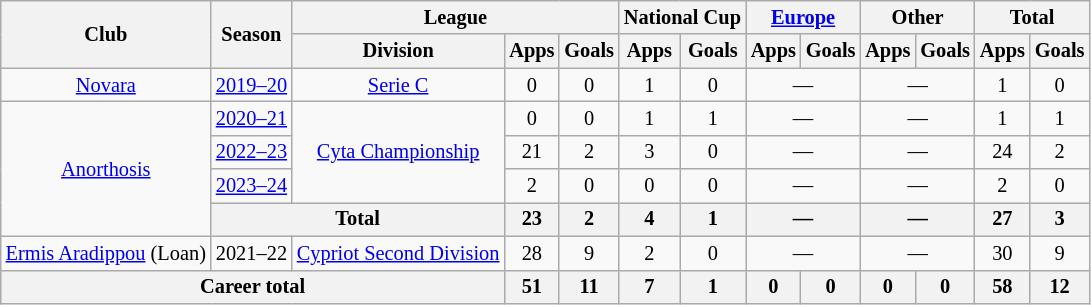<table class="wikitable" style="font-size:85%; text-align: center">
<tr>
<th rowspan=2>Club</th>
<th rowspan=2>Season</th>
<th colspan=3>League</th>
<th colspan=2>National Cup</th>
<th colspan=2><a href='#'>Europe</a></th>
<th colspan=2>Other</th>
<th colspan=2>Total</th>
</tr>
<tr>
<th>Division</th>
<th>Apps</th>
<th>Goals</th>
<th>Apps</th>
<th>Goals</th>
<th>Apps</th>
<th>Goals</th>
<th>Apps</th>
<th>Goals</th>
<th>Apps</th>
<th>Goals</th>
</tr>
<tr>
<td><a href='#'>Novara</a></td>
<td><a href='#'>2019–20</a></td>
<td><a href='#'>Serie C</a></td>
<td>0</td>
<td>0</td>
<td>1</td>
<td>0</td>
<td colspan="2">—</td>
<td colspan="2">—</td>
<td>1</td>
<td>0</td>
</tr>
<tr>
<td rowspan=4><a href='#'>Anorthosis</a></td>
<td><a href='#'>2020–21</a></td>
<td rowspan="3"><a href='#'>Cyta Championship</a></td>
<td>0</td>
<td>0</td>
<td>1</td>
<td>1</td>
<td colspan="2">—</td>
<td colspan="2">—</td>
<td>1</td>
<td>1</td>
</tr>
<tr>
<td><a href='#'>2022–23</a></td>
<td>21</td>
<td>2</td>
<td>3</td>
<td>0</td>
<td colspan="2">—</td>
<td colspan="2">—</td>
<td>24</td>
<td>2</td>
</tr>
<tr>
<td><a href='#'>2023–24</a></td>
<td>2</td>
<td>0</td>
<td>0</td>
<td>0</td>
<td colspan="2">—</td>
<td colspan="2">—</td>
<td>2</td>
<td>0</td>
</tr>
<tr>
<th colspan="2">Total</th>
<th>23</th>
<th>2</th>
<th>4</th>
<th>1</th>
<th colspan="2">—</th>
<th colspan="2">—</th>
<th>27</th>
<th>3</th>
</tr>
<tr>
<td><a href='#'>Ermis Aradippou</a> (Loan)</td>
<td>2021–22</td>
<td><a href='#'>Cypriot Second Division</a></td>
<td>28</td>
<td>9</td>
<td>2</td>
<td>0</td>
<td colspan="2">—</td>
<td colspan="2">—</td>
<td>30</td>
<td>9</td>
</tr>
<tr>
<th colspan="3">Career total</th>
<th>51</th>
<th>11</th>
<th>7</th>
<th>1</th>
<th>0</th>
<th>0</th>
<th>0</th>
<th>0</th>
<th>58</th>
<th>12</th>
</tr>
</table>
